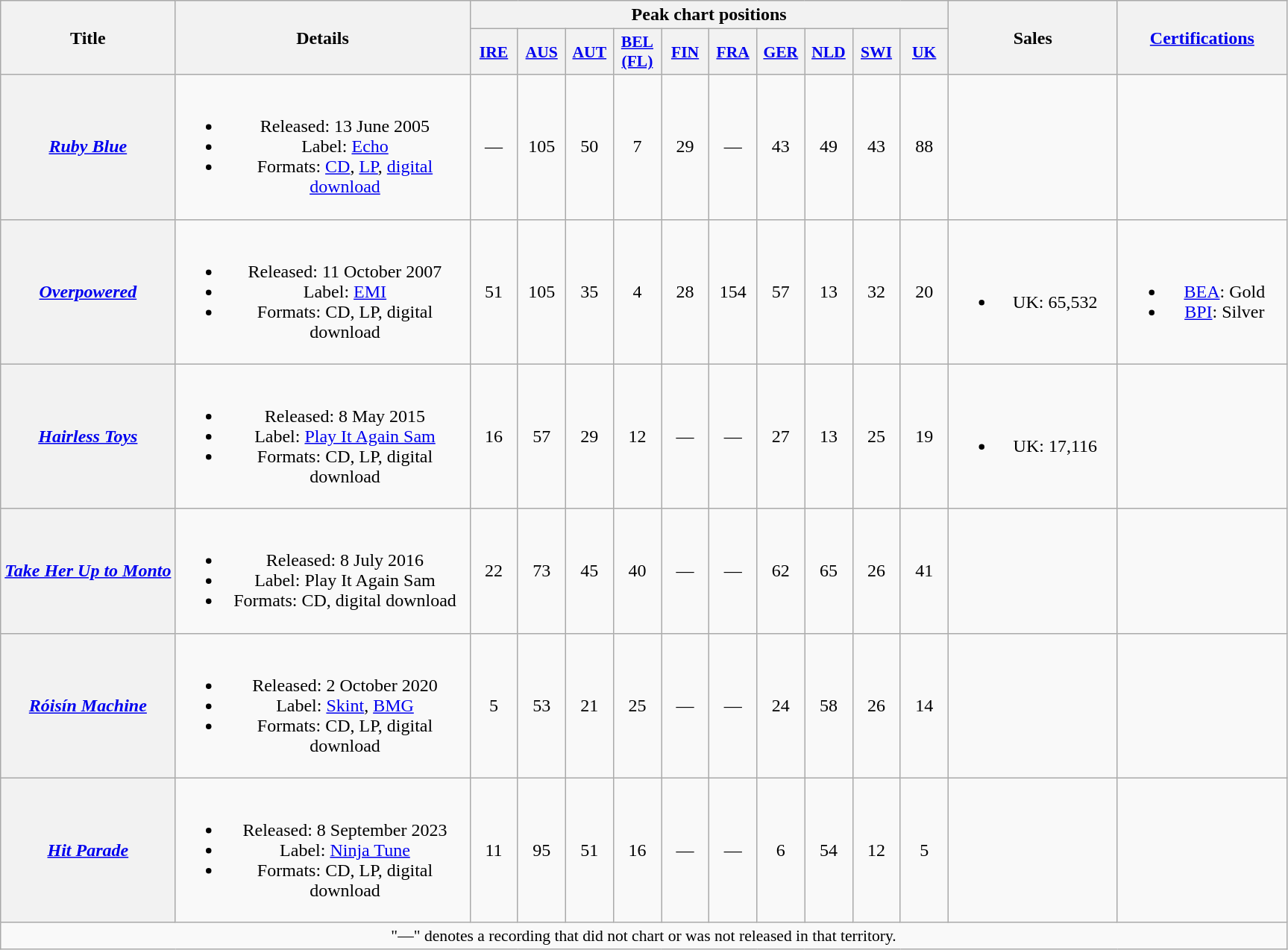<table class="wikitable plainrowheaders" style="text-align:center">
<tr>
<th scope="col" rowspan="2">Title</th>
<th scope="col" rowspan="2" style="width:16em;">Details</th>
<th scope="col" colspan="10">Peak chart positions</th>
<th scope="col" rowspan="2" style="width:9em;">Sales</th>
<th scope="col" rowspan="2" style="width:9em;"><a href='#'>Certifications</a></th>
</tr>
<tr>
<th scope="col" style="width:2.5em;font-size:90%;"><a href='#'>IRE</a><br></th>
<th scope="col" style="width:2.5em;font-size:90%;"><a href='#'>AUS</a><br></th>
<th scope="col" style="width:2.5em;font-size:90%;"><a href='#'>AUT</a><br></th>
<th scope="col" style="width:2.5em;font-size:90%;"><a href='#'>BEL<br>(FL)</a><br></th>
<th scope="col" style="width:2.5em;font-size:90%;"><a href='#'>FIN</a><br></th>
<th scope="col" style="width:2.5em;font-size:90%;"><a href='#'>FRA</a><br></th>
<th scope="col" style="width:2.5em;font-size:90%;"><a href='#'>GER</a><br></th>
<th scope="col" style="width:2.5em;font-size:90%;"><a href='#'>NLD</a><br></th>
<th scope="col" style="width:2.5em;font-size:90%;"><a href='#'>SWI</a><br></th>
<th scope="col" style="width:2.5em;font-size:90%;"><a href='#'>UK</a><br></th>
</tr>
<tr>
<th scope="row"><em><a href='#'>Ruby Blue</a></em></th>
<td><br><ul><li>Released: 13 June 2005</li><li>Label: <a href='#'>Echo</a></li><li>Formats: <a href='#'>CD</a>, <a href='#'>LP</a>, <a href='#'>digital download</a></li></ul></td>
<td>—</td>
<td>105</td>
<td>50</td>
<td>7</td>
<td>29</td>
<td>—</td>
<td>43</td>
<td>49</td>
<td>43</td>
<td>88</td>
<td></td>
<td></td>
</tr>
<tr>
<th scope="row"><em><a href='#'>Overpowered</a></em></th>
<td><br><ul><li>Released: 11 October 2007</li><li>Label: <a href='#'>EMI</a></li><li>Formats: CD, LP, digital download</li></ul></td>
<td>51</td>
<td>105</td>
<td>35</td>
<td>4</td>
<td>28</td>
<td>154</td>
<td>57</td>
<td>13</td>
<td>32</td>
<td>20</td>
<td><br><ul><li>UK: 65,532</li></ul></td>
<td><br><ul><li><a href='#'>BEA</a>: Gold</li><li><a href='#'>BPI</a>: Silver</li></ul></td>
</tr>
<tr>
<th scope="row"><em><a href='#'>Hairless Toys</a></em></th>
<td><br><ul><li>Released: 8 May 2015</li><li>Label: <a href='#'>Play It Again Sam</a></li><li>Formats: CD, LP, digital download</li></ul></td>
<td>16</td>
<td>57</td>
<td>29</td>
<td>12</td>
<td>—</td>
<td>—</td>
<td>27</td>
<td>13</td>
<td>25</td>
<td>19</td>
<td><br><ul><li>UK: 17,116</li></ul></td>
<td></td>
</tr>
<tr>
<th scope="row"><em><a href='#'>Take Her Up to Monto</a></em></th>
<td><br><ul><li>Released: 8 July 2016</li><li>Label: Play It Again Sam</li><li>Formats: CD, digital download</li></ul></td>
<td>22</td>
<td>73</td>
<td>45</td>
<td>40</td>
<td>—</td>
<td>—</td>
<td>62</td>
<td>65</td>
<td>26</td>
<td>41</td>
<td></td>
<td></td>
</tr>
<tr>
<th scope="row"><em><a href='#'>Róisín Machine</a></em></th>
<td><br><ul><li>Released: 2 October 2020</li><li>Label: <a href='#'>Skint</a>, <a href='#'>BMG</a></li><li>Formats: CD, LP, digital download</li></ul></td>
<td>5</td>
<td>53</td>
<td>21</td>
<td>25</td>
<td>—</td>
<td>—</td>
<td>24</td>
<td>58</td>
<td>26</td>
<td>14</td>
<td></td>
<td></td>
</tr>
<tr>
<th scope="row"><em><a href='#'>Hit Parade</a></em></th>
<td><br><ul><li>Released: 8 September 2023</li><li>Label: <a href='#'>Ninja Tune</a></li><li>Formats: CD, LP, digital download</li></ul></td>
<td>11</td>
<td>95</td>
<td>51</td>
<td>16</td>
<td>—</td>
<td>—</td>
<td>6</td>
<td>54</td>
<td>12</td>
<td>5</td>
<td></td>
<td></td>
</tr>
<tr>
<td colspan="14" style="font-size:90%">"—" denotes a recording that did not chart or was not released in that territory.</td>
</tr>
</table>
